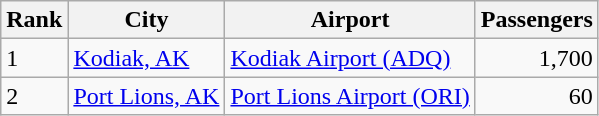<table class="wikitable">
<tr>
<th>Rank</th>
<th>City</th>
<th>Airport</th>
<th>Passengers</th>
</tr>
<tr>
<td>1</td>
<td><a href='#'>Kodiak, AK</a></td>
<td><a href='#'>Kodiak Airport (ADQ)</a></td>
<td align="right">1,700</td>
</tr>
<tr>
<td>2</td>
<td><a href='#'>Port Lions, AK</a></td>
<td><a href='#'>Port Lions Airport (ORI)</a></td>
<td align="right">60</td>
</tr>
</table>
